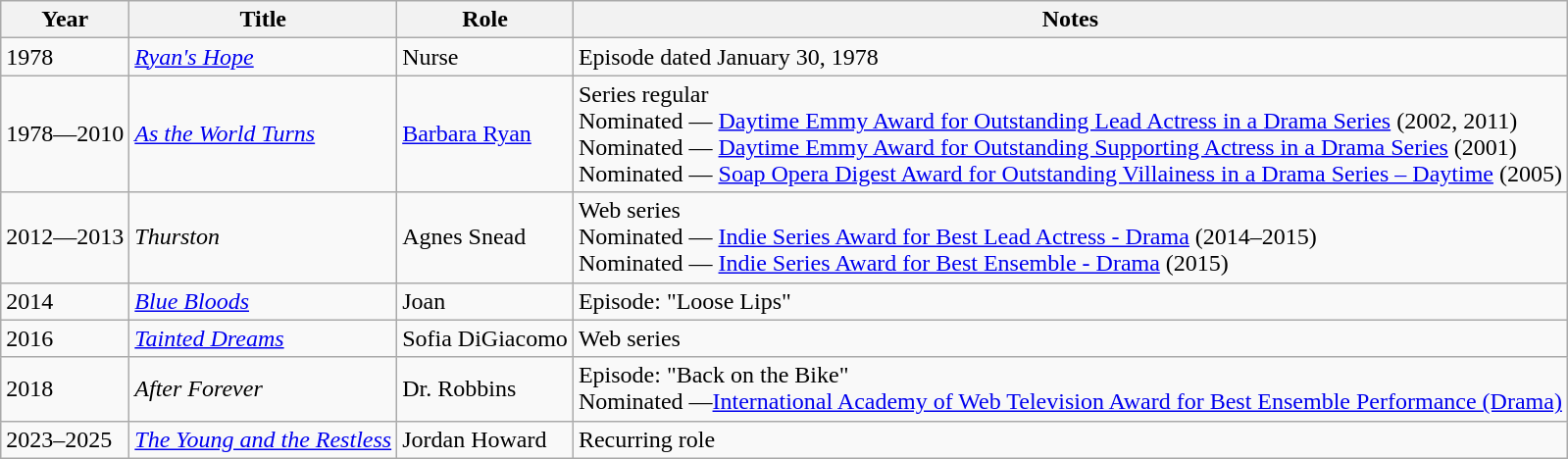<table class="wikitable sortable">
<tr>
<th>Year</th>
<th>Title</th>
<th>Role</th>
<th class="unsortable">Notes</th>
</tr>
<tr>
<td>1978</td>
<td><em><a href='#'>Ryan's Hope</a></em></td>
<td>Nurse</td>
<td>Episode dated January 30, 1978</td>
</tr>
<tr>
<td>1978—2010</td>
<td><em><a href='#'>As the World Turns</a></em></td>
<td><a href='#'>Barbara Ryan</a></td>
<td>Series regular<br>Nominated — <a href='#'>Daytime Emmy Award for Outstanding Lead Actress in a Drama Series</a> (2002, 2011)<br>Nominated — <a href='#'>Daytime Emmy Award for Outstanding Supporting Actress in a Drama Series</a> (2001)<br>Nominated — <a href='#'>Soap Opera Digest Award for Outstanding Villainess in a Drama Series – Daytime</a> (2005)</td>
</tr>
<tr>
<td>2012—2013</td>
<td><em>Thurston</em></td>
<td>Agnes Snead</td>
<td>Web series<br>Nominated — <a href='#'>Indie Series Award for Best Lead Actress - Drama</a> (2014–2015)<br>Nominated — <a href='#'>Indie Series Award for Best Ensemble - Drama</a> (2015)</td>
</tr>
<tr>
<td>2014</td>
<td><em><a href='#'>Blue Bloods</a></em></td>
<td>Joan</td>
<td>Episode: "Loose Lips"</td>
</tr>
<tr>
<td>2016</td>
<td><em><a href='#'>Tainted Dreams</a></em></td>
<td>Sofia DiGiacomo</td>
<td>Web series</td>
</tr>
<tr>
<td>2018</td>
<td><em>After Forever</em></td>
<td>Dr. Robbins</td>
<td>Episode: "Back on the Bike"<br>Nominated —<a href='#'>International Academy of Web Television Award for Best Ensemble Performance (Drama)</a></td>
</tr>
<tr>
<td>2023–2025</td>
<td><em><a href='#'>The Young and the Restless</a></em></td>
<td>Jordan Howard</td>
<td>Recurring role</td>
</tr>
</table>
